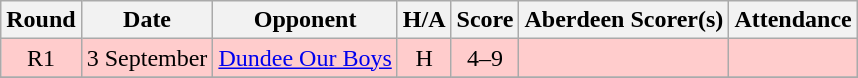<table class="wikitable" style="text-align:center">
<tr>
<th>Round</th>
<th>Date</th>
<th>Opponent</th>
<th>H/A</th>
<th>Score</th>
<th>Aberdeen Scorer(s)</th>
<th>Attendance</th>
</tr>
<tr bgcolor=#FFCCCC>
<td>R1</td>
<td align=left>3 September</td>
<td align=left><a href='#'>Dundee Our Boys</a></td>
<td>H</td>
<td>4–9</td>
<td align=left></td>
<td></td>
</tr>
<tr>
</tr>
</table>
